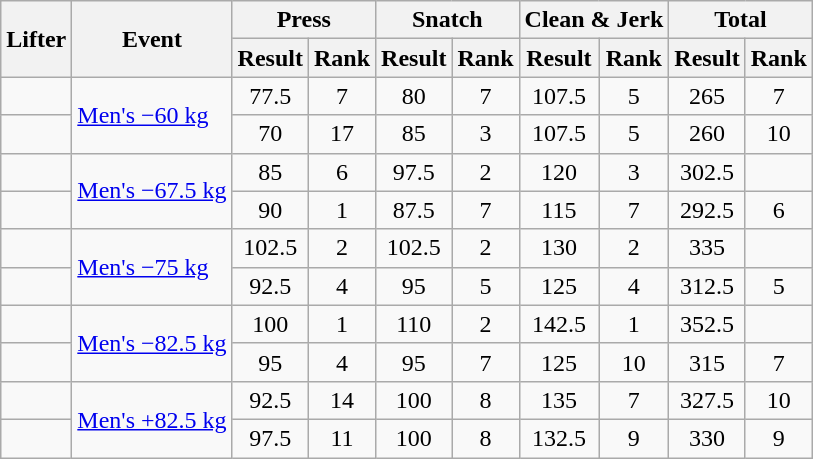<table class="wikitable sortable" style=text-align:center>
<tr>
<th rowspan=2>Lifter</th>
<th rowspan=2>Event</th>
<th colspan=2>Press</th>
<th colspan=2>Snatch</th>
<th colspan=2>Clean & Jerk</th>
<th colspan=2>Total</th>
</tr>
<tr>
<th>Result</th>
<th>Rank</th>
<th>Result</th>
<th>Rank</th>
<th>Result</th>
<th>Rank</th>
<th>Result</th>
<th>Rank</th>
</tr>
<tr>
<td align=left></td>
<td align=left rowspan=2><a href='#'>Men's −60 kg</a></td>
<td>77.5</td>
<td>7</td>
<td>80</td>
<td>7</td>
<td>107.5</td>
<td>5</td>
<td>265</td>
<td>7</td>
</tr>
<tr>
<td align=left></td>
<td>70</td>
<td>17</td>
<td>85</td>
<td>3</td>
<td>107.5</td>
<td>5</td>
<td>260</td>
<td>10</td>
</tr>
<tr>
<td align=left><strong></strong></td>
<td align=left rowspan=2><a href='#'>Men's −67.5 kg</a></td>
<td>85</td>
<td>6</td>
<td>97.5</td>
<td>2</td>
<td>120</td>
<td>3</td>
<td>302.5</td>
<td></td>
</tr>
<tr>
<td align=left></td>
<td>90 </td>
<td>1</td>
<td>87.5</td>
<td>7</td>
<td>115</td>
<td>7</td>
<td>292.5</td>
<td>6</td>
</tr>
<tr>
<td align=left><strong></strong></td>
<td align=left rowspan=2><a href='#'>Men's −75 kg</a></td>
<td>102.5</td>
<td>2</td>
<td>102.5</td>
<td>2</td>
<td>130</td>
<td>2</td>
<td>335 </td>
<td></td>
</tr>
<tr>
<td align=left></td>
<td>92.5</td>
<td>4</td>
<td>95</td>
<td>5</td>
<td>125</td>
<td>4</td>
<td>312.5</td>
<td>5</td>
</tr>
<tr>
<td align=left><strong></strong></td>
<td align=left rowspan=2><a href='#'>Men's −82.5 kg</a></td>
<td>100 </td>
<td>1</td>
<td>110</td>
<td>2</td>
<td>142.5 </td>
<td>1</td>
<td>352.5</td>
<td></td>
</tr>
<tr>
<td align=left></td>
<td>95</td>
<td>4</td>
<td>95</td>
<td>7</td>
<td>125</td>
<td>10</td>
<td>315</td>
<td>7</td>
</tr>
<tr>
<td align=left></td>
<td align=left rowspan=2><a href='#'>Men's +82.5 kg</a></td>
<td>92.5</td>
<td>14</td>
<td>100</td>
<td>8</td>
<td>135</td>
<td>7</td>
<td>327.5</td>
<td>10</td>
</tr>
<tr>
<td align=left></td>
<td>97.5</td>
<td>11</td>
<td>100</td>
<td>8</td>
<td>132.5</td>
<td>9</td>
<td>330</td>
<td>9</td>
</tr>
</table>
